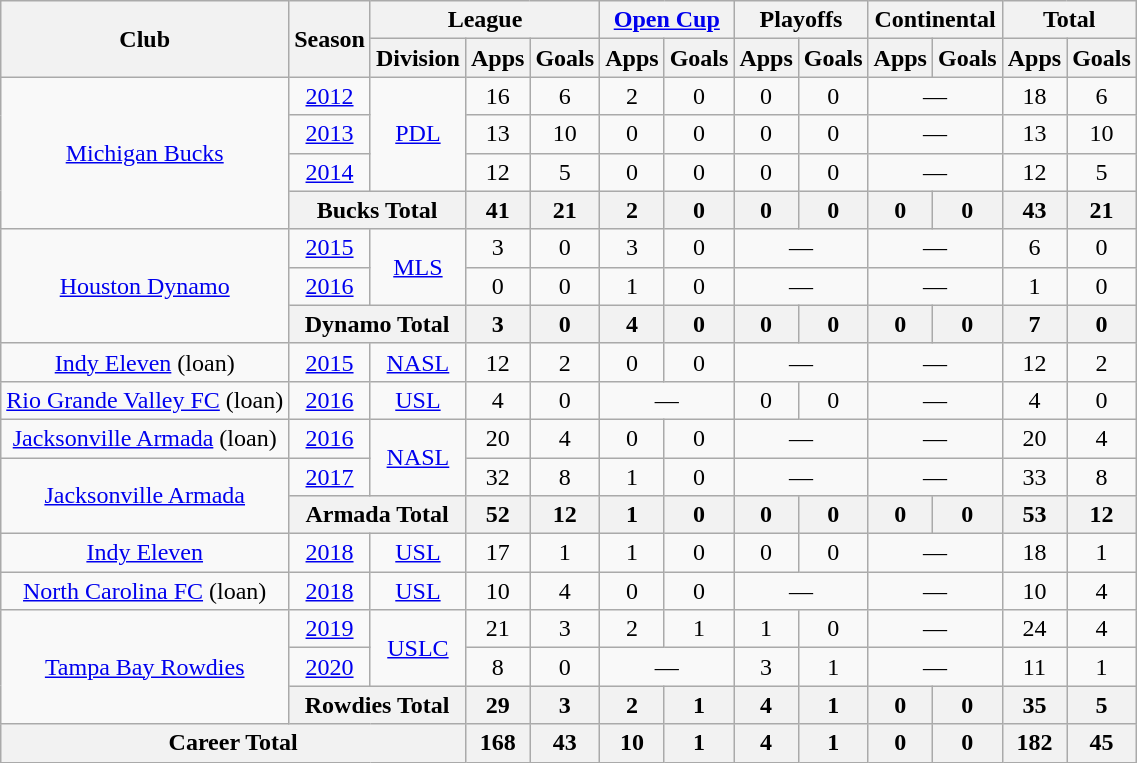<table class="wikitable" style="text-align:center">
<tr>
<th rowspan="2">Club</th>
<th rowspan="2">Season</th>
<th colspan="3">League</th>
<th colspan="2"><a href='#'>Open Cup</a></th>
<th colspan="2">Playoffs</th>
<th colspan="2">Continental</th>
<th colspan="2">Total</th>
</tr>
<tr>
<th>Division</th>
<th>Apps</th>
<th>Goals</th>
<th>Apps</th>
<th>Goals</th>
<th>Apps</th>
<th>Goals</th>
<th>Apps</th>
<th>Goals</th>
<th>Apps</th>
<th>Goals</th>
</tr>
<tr>
<td rowspan="4"><a href='#'>Michigan Bucks</a></td>
<td><a href='#'>2012</a></td>
<td rowspan="3"><a href='#'>PDL</a></td>
<td>16</td>
<td>6</td>
<td>2</td>
<td>0</td>
<td>0</td>
<td>0</td>
<td colspan="2">—</td>
<td>18</td>
<td>6</td>
</tr>
<tr>
<td><a href='#'>2013</a></td>
<td>13</td>
<td>10</td>
<td>0</td>
<td>0</td>
<td>0</td>
<td>0</td>
<td colspan="2">—</td>
<td>13</td>
<td>10</td>
</tr>
<tr>
<td><a href='#'>2014</a></td>
<td>12</td>
<td>5</td>
<td>0</td>
<td>0</td>
<td>0</td>
<td>0</td>
<td colspan="2">—</td>
<td>12</td>
<td>5</td>
</tr>
<tr>
<th colspan="2">Bucks Total</th>
<th>41</th>
<th>21</th>
<th>2</th>
<th>0</th>
<th>0</th>
<th>0</th>
<th>0</th>
<th>0</th>
<th>43</th>
<th>21</th>
</tr>
<tr>
<td rowspan="3"><a href='#'>Houston Dynamo</a></td>
<td><a href='#'>2015</a></td>
<td rowspan="2"><a href='#'>MLS</a></td>
<td>3</td>
<td>0</td>
<td>3</td>
<td>0</td>
<td colspan="2">—</td>
<td colspan="2">—</td>
<td>6</td>
<td>0</td>
</tr>
<tr>
<td><a href='#'>2016</a></td>
<td>0</td>
<td>0</td>
<td>1</td>
<td>0</td>
<td colspan="2">—</td>
<td colspan="2">—</td>
<td>1</td>
<td>0</td>
</tr>
<tr>
<th colspan="2">Dynamo Total</th>
<th>3</th>
<th>0</th>
<th>4</th>
<th>0</th>
<th>0</th>
<th>0</th>
<th>0</th>
<th>0</th>
<th>7</th>
<th>0</th>
</tr>
<tr>
<td><a href='#'>Indy Eleven</a> (loan)</td>
<td><a href='#'>2015</a></td>
<td><a href='#'>NASL</a></td>
<td>12</td>
<td>2</td>
<td>0</td>
<td>0</td>
<td colspan="2">—</td>
<td colspan="2">—</td>
<td>12</td>
<td>2</td>
</tr>
<tr>
<td><a href='#'>Rio Grande Valley FC</a> (loan)</td>
<td><a href='#'>2016</a></td>
<td><a href='#'>USL</a></td>
<td>4</td>
<td>0</td>
<td colspan="2">—</td>
<td>0</td>
<td>0</td>
<td colspan="2">—</td>
<td>4</td>
<td>0</td>
</tr>
<tr>
<td><a href='#'>Jacksonville Armada</a> (loan)</td>
<td><a href='#'>2016</a></td>
<td rowspan="2"><a href='#'>NASL</a></td>
<td>20</td>
<td>4</td>
<td>0</td>
<td>0</td>
<td colspan="2">—</td>
<td colspan="2">—</td>
<td>20</td>
<td>4</td>
</tr>
<tr>
<td rowspan="2"><a href='#'>Jacksonville Armada</a></td>
<td><a href='#'>2017</a></td>
<td>32</td>
<td>8</td>
<td>1</td>
<td>0</td>
<td colspan="2">—</td>
<td colspan="2">—</td>
<td>33</td>
<td>8</td>
</tr>
<tr>
<th colspan="2">Armada Total</th>
<th>52</th>
<th>12</th>
<th>1</th>
<th>0</th>
<th>0</th>
<th>0</th>
<th>0</th>
<th>0</th>
<th>53</th>
<th>12</th>
</tr>
<tr>
<td><a href='#'>Indy Eleven</a></td>
<td><a href='#'>2018</a></td>
<td><a href='#'>USL</a></td>
<td>17</td>
<td>1</td>
<td>1</td>
<td>0</td>
<td>0</td>
<td>0</td>
<td colspan="2">—</td>
<td>18</td>
<td>1</td>
</tr>
<tr>
<td><a href='#'>North Carolina FC</a> (loan)</td>
<td><a href='#'>2018</a></td>
<td><a href='#'>USL</a></td>
<td>10</td>
<td>4</td>
<td>0</td>
<td>0</td>
<td colspan="2">—</td>
<td colspan="2">—</td>
<td>10</td>
<td>4</td>
</tr>
<tr>
<td rowspan="3"><a href='#'>Tampa Bay Rowdies</a></td>
<td><a href='#'>2019</a></td>
<td rowspan="2"><a href='#'>USLC</a></td>
<td>21</td>
<td>3</td>
<td>2</td>
<td>1</td>
<td>1</td>
<td>0</td>
<td colspan="2">—</td>
<td>24</td>
<td>4</td>
</tr>
<tr>
<td><a href='#'>2020</a></td>
<td>8</td>
<td>0</td>
<td colspan="2">—</td>
<td>3</td>
<td>1</td>
<td colspan="2">—</td>
<td>11</td>
<td>1</td>
</tr>
<tr>
<th colspan="2">Rowdies Total</th>
<th>29</th>
<th>3</th>
<th>2</th>
<th>1</th>
<th>4</th>
<th>1</th>
<th>0</th>
<th>0</th>
<th>35</th>
<th>5</th>
</tr>
<tr>
<th colspan="3">Career Total</th>
<th>168</th>
<th>43</th>
<th>10</th>
<th>1</th>
<th>4</th>
<th>1</th>
<th>0</th>
<th>0</th>
<th>182</th>
<th>45</th>
</tr>
</table>
